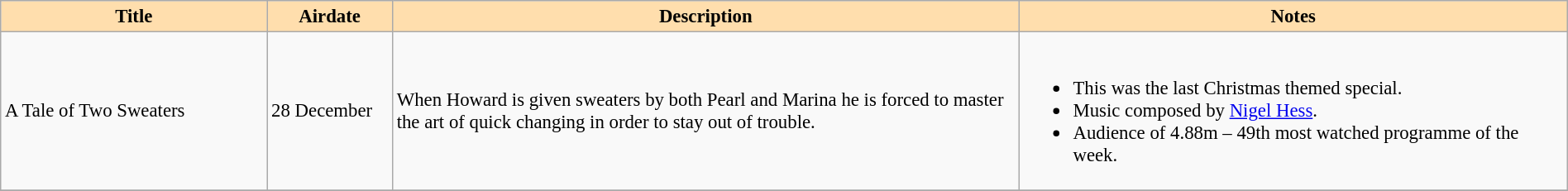<table class="wikitable" width=100% border=1 style="font-size: 95%">
<tr>
<th style="background:#ffdead" width=17%>Title</th>
<th style="background:#ffdead" width=8%>Airdate</th>
<th style="background:#ffdead" width=40%>Description</th>
<th style="background:#ffdead" width=35%>Notes</th>
</tr>
<tr>
<td>A Tale of Two Sweaters</td>
<td>28 December</td>
<td>When Howard is given sweaters by both Pearl and Marina he is forced to master the art of quick changing in order to stay out of trouble.</td>
<td><br><ul><li>This was the last Christmas themed special.</li><li>Music composed by <a href='#'>Nigel Hess</a>.</li><li>Audience of 4.88m – 49th most watched programme of the week.</li></ul></td>
</tr>
<tr>
</tr>
</table>
